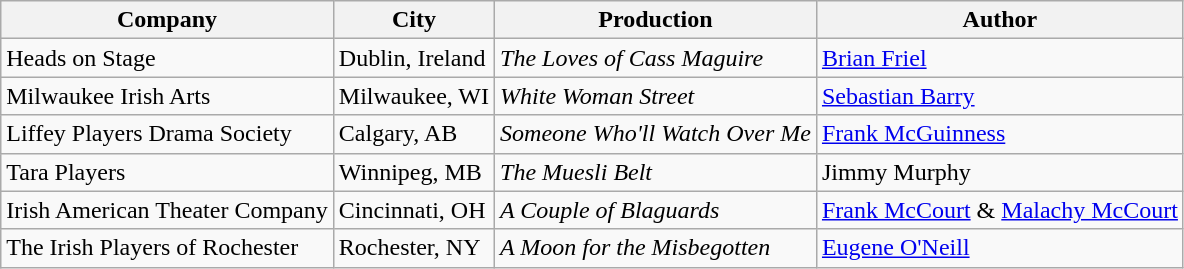<table class="wikitable">
<tr>
<th>Company</th>
<th>City</th>
<th>Production</th>
<th>Author</th>
</tr>
<tr>
<td>Heads on Stage</td>
<td>Dublin, Ireland</td>
<td><em>The Loves of Cass Maguire</em></td>
<td><a href='#'>Brian Friel</a></td>
</tr>
<tr>
<td>Milwaukee Irish Arts</td>
<td>Milwaukee, WI</td>
<td><em>White Woman Street</em></td>
<td><a href='#'>Sebastian Barry</a></td>
</tr>
<tr>
<td>Liffey Players Drama Society</td>
<td>Calgary, AB</td>
<td><em>Someone Who'll Watch Over Me</em></td>
<td><a href='#'>Frank McGuinness</a></td>
</tr>
<tr>
<td>Tara Players</td>
<td>Winnipeg, MB</td>
<td><em>The Muesli Belt</em></td>
<td>Jimmy Murphy</td>
</tr>
<tr>
<td>Irish American Theater Company</td>
<td>Cincinnati, OH</td>
<td><em>A Couple of Blaguards</em></td>
<td><a href='#'>Frank McCourt</a> & <a href='#'>Malachy McCourt</a></td>
</tr>
<tr>
<td>The Irish Players of Rochester</td>
<td>Rochester, NY</td>
<td><em>A Moon for the Misbegotten</em></td>
<td><a href='#'>Eugene O'Neill</a></td>
</tr>
</table>
